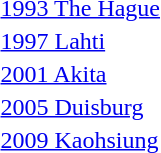<table>
<tr>
<td><a href='#'>1993 The Hague</a></td>
<td></td>
<td></td>
<td></td>
</tr>
<tr>
<td><a href='#'>1997 Lahti</a></td>
<td></td>
<td></td>
<td></td>
</tr>
<tr>
<td><a href='#'>2001 Akita</a></td>
<td></td>
<td></td>
<td></td>
</tr>
<tr>
<td><a href='#'>2005 Duisburg</a></td>
<td></td>
<td></td>
<td></td>
</tr>
<tr>
<td><a href='#'>2009 Kaohsiung</a></td>
<td></td>
<td></td>
<td></td>
</tr>
</table>
